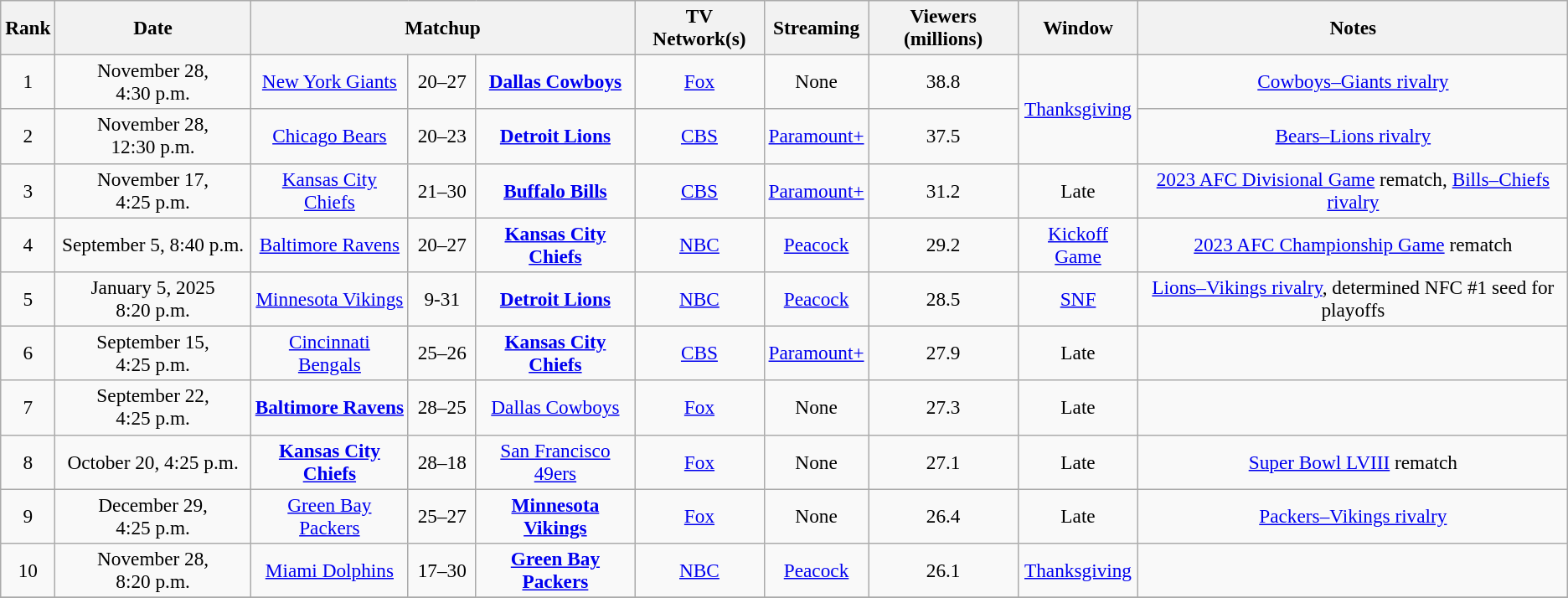<table class="wikitable sortable" style="text-align:center; font-size:97%;">
<tr>
<th>Rank</th>
<th>Date</th>
<th colspan="3" class="unsortable">Matchup</th>
<th>TV Network(s)</th>
<th>Streaming</th>
<th>Viewers (millions)</th>
<th>Window</th>
<th>Notes</th>
</tr>
<tr>
<td>1</td>
<td>November 28, 4:30 p.m.</td>
<td><a href='#'>New York Giants</a></td>
<td style="width:3em;">20–27</td>
<td><strong><a href='#'>Dallas Cowboys</a></strong></td>
<td><a href='#'>Fox</a></td>
<td>None</td>
<td>38.8</td>
<td rowspan = 2><a href='#'>Thanksgiving</a></td>
<td><a href='#'>Cowboys–Giants rivalry</a></td>
</tr>
<tr>
<td>2</td>
<td>November 28, 12:30 p.m.</td>
<td><a href='#'>Chicago Bears</a></td>
<td style="width:3em;">20–23</td>
<td><strong><a href='#'>Detroit Lions</a></strong></td>
<td><a href='#'>CBS</a></td>
<td><a href='#'>Paramount+</a></td>
<td>37.5</td>
<td><a href='#'>Bears–Lions rivalry</a></td>
</tr>
<tr>
<td>3</td>
<td>November 17, 4:25 p.m.</td>
<td><a href='#'>Kansas City Chiefs</a></td>
<td style="width:3em;">21–30</td>
<td><strong><a href='#'>Buffalo Bills</a></strong></td>
<td><a href='#'>CBS</a></td>
<td><a href='#'>Paramount+</a></td>
<td>31.2</td>
<td>Late</td>
<td><a href='#'>2023 AFC Divisional Game</a> rematch, <a href='#'>Bills–Chiefs rivalry</a></td>
</tr>
<tr>
<td>4</td>
<td>September 5, 8:40 p.m.</td>
<td><a href='#'>Baltimore Ravens</a></td>
<td style="width:3em;">20–27</td>
<td><strong><a href='#'>Kansas City Chiefs</a></strong></td>
<td><a href='#'>NBC</a></td>
<td><a href='#'>Peacock</a></td>
<td>29.2</td>
<td><a href='#'>Kickoff Game</a></td>
<td><a href='#'>2023 AFC Championship Game</a> rematch</td>
</tr>
<tr>
<td>5</td>
<td>January 5, 2025 8:20 p.m.</td>
<td><a href='#'>Minnesota Vikings</a></td>
<td>9-31</td>
<td><strong><a href='#'>Detroit Lions</a></strong></td>
<td><a href='#'>NBC</a></td>
<td><a href='#'>Peacock</a></td>
<td>28.5</td>
<td><a href='#'>SNF</a></td>
<td><a href='#'>Lions–Vikings rivalry</a>, determined NFC #1 seed for playoffs</td>
</tr>
<tr>
<td>6</td>
<td>September 15, 4:25 p.m.</td>
<td><a href='#'>Cincinnati Bengals</a></td>
<td>25–26</td>
<td><strong><a href='#'>Kansas City Chiefs</a></strong></td>
<td><a href='#'>CBS</a></td>
<td><a href='#'>Paramount+</a></td>
<td>27.9</td>
<td>Late</td>
<td></td>
</tr>
<tr>
<td>7</td>
<td>September 22, 4:25 p.m.</td>
<td><strong><a href='#'>Baltimore Ravens</a></strong></td>
<td>28–25</td>
<td><a href='#'>Dallas Cowboys</a></td>
<td><a href='#'>Fox</a></td>
<td>None</td>
<td>27.3</td>
<td>Late</td>
<td></td>
</tr>
<tr>
<td>8</td>
<td>October 20, 4:25 p.m.</td>
<td><strong><a href='#'>Kansas City Chiefs</a></strong></td>
<td>28–18</td>
<td><a href='#'>San Francisco 49ers</a></td>
<td><a href='#'>Fox</a></td>
<td>None</td>
<td>27.1</td>
<td>Late</td>
<td><a href='#'>Super Bowl LVIII</a> rematch</td>
</tr>
<tr>
<td>9</td>
<td>December 29, 4:25 p.m.</td>
<td><a href='#'>Green Bay Packers</a></td>
<td>25–27</td>
<td><strong><a href='#'>Minnesota Vikings</a></strong></td>
<td><a href='#'>Fox</a></td>
<td>None</td>
<td>26.4</td>
<td>Late</td>
<td><a href='#'>Packers–Vikings rivalry</a></td>
</tr>
<tr>
<td>10</td>
<td>November 28, 8:20 p.m.</td>
<td><a href='#'>Miami Dolphins</a></td>
<td style="width:3em;">17–30</td>
<td><strong><a href='#'>Green Bay Packers</a></strong></td>
<td><a href='#'>NBC</a></td>
<td><a href='#'>Peacock</a></td>
<td>26.1</td>
<td><a href='#'>Thanksgiving</a></td>
<td></td>
</tr>
<tr>
</tr>
</table>
